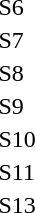<table>
<tr>
<td>S6</td>
<td></td>
<td></td>
<td></td>
</tr>
<tr>
<td>S7<br><small></small></td>
<td></td>
<td></td>
<td></td>
</tr>
<tr>
<td>S8<br><small></small></td>
<td></td>
<td></td>
<td></td>
</tr>
<tr>
<td>S9</td>
<td></td>
<td></td>
<td></td>
</tr>
<tr>
<td>S10</td>
<td></td>
<td></td>
<td></td>
</tr>
<tr>
<td>S11</td>
<td></td>
<td></td>
<td></td>
</tr>
<tr>
<td>S13</td>
<td></td>
<td></td>
<td></td>
</tr>
</table>
